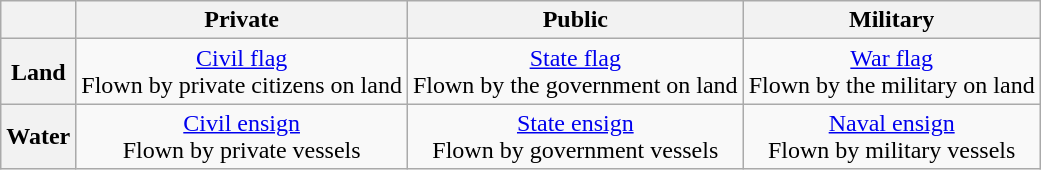<table class="wikitable" style="text-align: center;">
<tr>
<th></th>
<th scope="col">Private</th>
<th scope="col">Public</th>
<th scope="col">Military</th>
</tr>
<tr>
<th scope="row"><strong>Land</strong></th>
<td><a href='#'>Civil flag</a><br>Flown by private citizens on land</td>
<td><a href='#'>State flag</a><br>Flown by the government on land</td>
<td><a href='#'>War flag</a><br>Flown by the military on land</td>
</tr>
<tr>
<th scope="row"><strong>Water</strong></th>
<td><a href='#'>Civil ensign</a><br>Flown by private vessels</td>
<td><a href='#'>State ensign</a><br>Flown by government vessels</td>
<td><a href='#'>Naval ensign</a><br>Flown by military vessels</td>
</tr>
</table>
